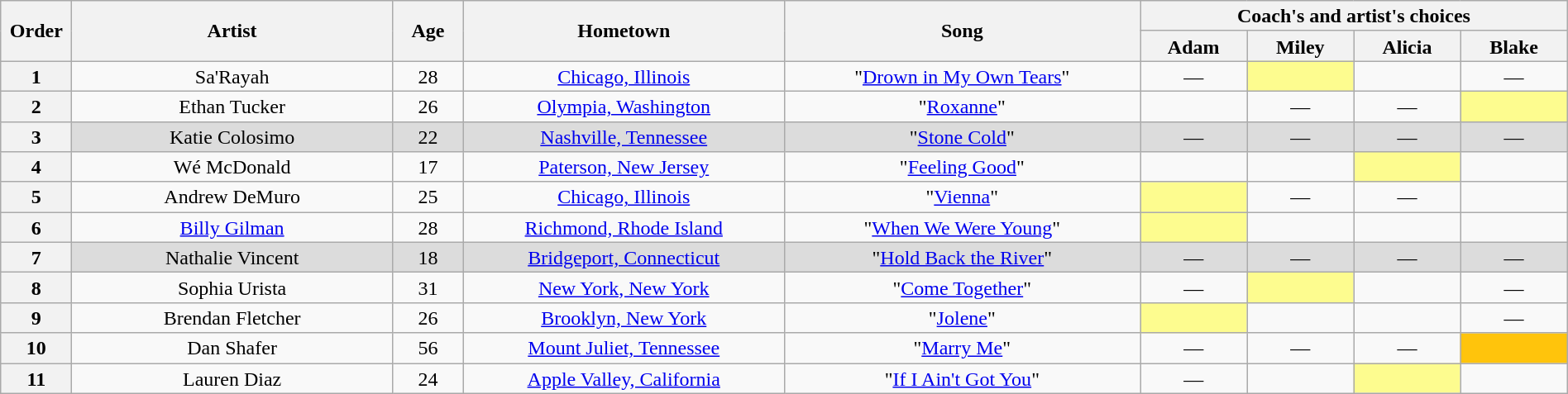<table class="wikitable" style="text-align:center; line-height:17px; width:100%;">
<tr>
<th scope="col" rowspan="2" style="width:04%;">Order</th>
<th scope="col" rowspan="2" style="width:18%;">Artist</th>
<th scope="col" rowspan="2" style="width:04%;">Age</th>
<th scope="col" rowspan="2" style="width:18%;">Hometown</th>
<th scope="col" rowspan="2" style="width:20%;">Song</th>
<th scope="col" colspan="4" style="width:24%;">Coach's and artist's choices</th>
</tr>
<tr>
<th style="width:06%;">Adam</th>
<th style="width:06%;">Miley</th>
<th style="width:06%;">Alicia</th>
<th style="width:06%;">Blake</th>
</tr>
<tr>
<th>1</th>
<td>Sa'Rayah</td>
<td>28</td>
<td><a href='#'>Chicago, Illinois</a></td>
<td>"<a href='#'>Drown in My Own Tears</a>"</td>
<td>—</td>
<td style="background:#fdfc8f;"><strong></strong></td>
<td><strong></strong></td>
<td>—</td>
</tr>
<tr>
<th>2</th>
<td>Ethan Tucker</td>
<td>26</td>
<td><a href='#'>Olympia, Washington</a></td>
<td>"<a href='#'>Roxanne</a>"</td>
<td><strong></strong></td>
<td>—</td>
<td>—</td>
<td style="background:#fdfc8f;"><strong></strong></td>
</tr>
<tr style="background:#DCDCDC;">
<th>3</th>
<td>Katie Colosimo</td>
<td>22</td>
<td><a href='#'>Nashville, Tennessee</a></td>
<td>"<a href='#'>Stone Cold</a>"</td>
<td>—</td>
<td>—</td>
<td>—</td>
<td>—</td>
</tr>
<tr>
<th>4</th>
<td>Wé McDonald</td>
<td>17</td>
<td><a href='#'>Paterson, New Jersey</a></td>
<td>"<a href='#'>Feeling Good</a>"</td>
<td><strong></strong></td>
<td><strong></strong></td>
<td style="background:#fdfc8f;"><strong></strong></td>
<td><strong></strong></td>
</tr>
<tr>
<th>5</th>
<td>Andrew DeMuro</td>
<td>25</td>
<td><a href='#'>Chicago, Illinois</a></td>
<td>"<a href='#'>Vienna</a>"</td>
<td style="background:#fdfc8f;"><strong></strong></td>
<td>—</td>
<td>—</td>
<td><strong></strong></td>
</tr>
<tr>
<th>6</th>
<td><a href='#'>Billy Gilman</a></td>
<td>28</td>
<td><a href='#'>Richmond, Rhode Island</a></td>
<td>"<a href='#'>When We Were Young</a>"</td>
<td style="background:#fdfc8f;"><strong></strong></td>
<td><strong></strong></td>
<td><strong></strong></td>
<td><strong></strong></td>
</tr>
<tr style="background:#DCDCDC;">
<th>7</th>
<td>Nathalie Vincent</td>
<td>18</td>
<td><a href='#'>Bridgeport, Connecticut</a></td>
<td>"<a href='#'>Hold Back the River</a>"</td>
<td>—</td>
<td>—</td>
<td>—</td>
<td>—</td>
</tr>
<tr>
<th>8</th>
<td>Sophia Urista</td>
<td>31</td>
<td><a href='#'>New York, New York</a></td>
<td>"<a href='#'>Come Together</a>"</td>
<td>—</td>
<td style="background:#fdfc8f;"><strong></strong></td>
<td><strong></strong></td>
<td>—</td>
</tr>
<tr>
<th>9</th>
<td>Brendan Fletcher</td>
<td>26</td>
<td><a href='#'>Brooklyn, New York</a></td>
<td>"<a href='#'>Jolene</a>"</td>
<td style="background:#fdfc8f;"><strong></strong></td>
<td><strong></strong></td>
<td><strong></strong></td>
<td>—</td>
</tr>
<tr>
<th>10</th>
<td>Dan Shafer</td>
<td>56</td>
<td><a href='#'>Mount Juliet, Tennessee</a></td>
<td>"<a href='#'>Marry Me</a>"</td>
<td>—</td>
<td>—</td>
<td>—</td>
<td style="background:#FFC40C;"><strong></strong></td>
</tr>
<tr>
<th>11</th>
<td>Lauren Diaz</td>
<td>24</td>
<td><a href='#'>Apple Valley, California</a></td>
<td>"<a href='#'>If I Ain't Got You</a>"</td>
<td>—</td>
<td><strong></strong></td>
<td style="background:#fdfc8f;"><strong></strong></td>
<td><strong></strong></td>
</tr>
</table>
